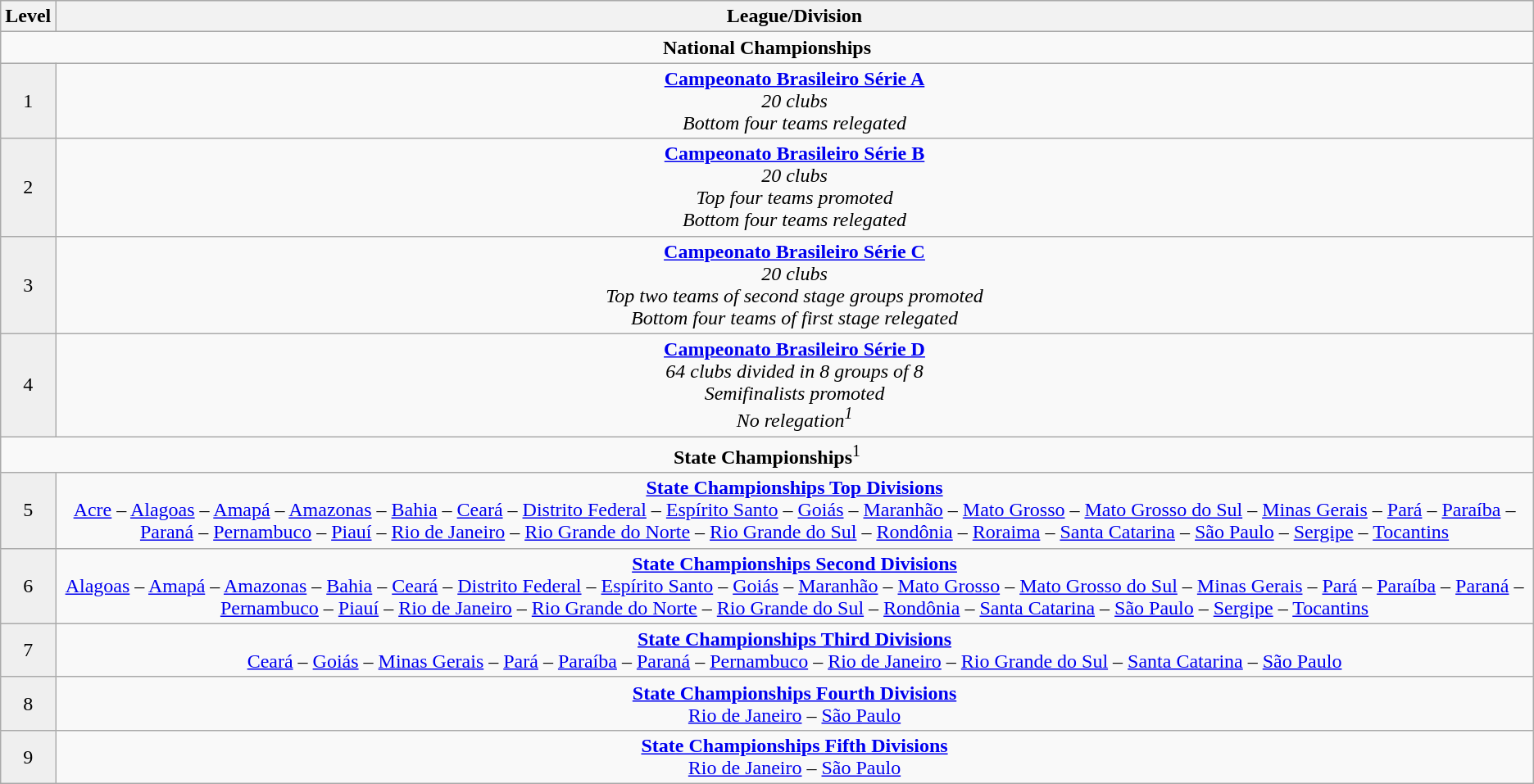<table align="center" class="wikitable">
<tr style="background:#efefef;">
<th>Level</th>
<th>League/Division</th>
</tr>
<tr>
<td colspan=2 style="text-align:center;"><strong>National Championships</strong></td>
</tr>
<tr>
<td align="center" style="background:#efefef;">1</td>
<td align="center"><strong><a href='#'>Campeonato Brasileiro Série A</a></strong><br><em>20 clubs</em><br><em>Bottom four teams relegated</em></td>
</tr>
<tr>
<td align="center" style="background:#efefef;">2</td>
<td align="center"><strong><a href='#'>Campeonato Brasileiro Série B</a></strong><br><em>20 clubs</em><br><em>Top four teams promoted</em><br><em>Bottom four teams relegated</em></td>
</tr>
<tr>
<td align="center" style="background:#efefef;">3</td>
<td align="center"><strong><a href='#'>Campeonato Brasileiro Série C</a></strong><br><em>20 clubs</em><br><em>Top two teams of second stage groups promoted </em><br><em>Bottom four teams of first stage relegated</em></td>
</tr>
<tr>
<td align="center" style="background:#efefef;">4</td>
<td align="center"><strong><a href='#'>Campeonato Brasileiro Série D</a></strong><br><em>64 clubs divided in 8 groups of 8</em><br><em>Semifinalists promoted</em><br><em>No relegation<sup>1</sup></em></td>
</tr>
<tr>
<td colspan=2 style="text-align:center;"><strong>State Championships</strong><sup>1</sup></td>
</tr>
<tr>
<td align="center" style="background:#efefef;">5</td>
<td align="center"><strong><a href='#'>State Championships Top Divisions</a> </strong><br><a href='#'>Acre</a> – <a href='#'>Alagoas</a> – <a href='#'>Amapá</a> – <a href='#'>Amazonas</a> – <a href='#'>Bahia</a> – <a href='#'>Ceará</a> – <a href='#'>Distrito Federal</a> – <a href='#'>Espírito Santo</a> – <a href='#'>Goiás</a> – <a href='#'>Maranhão</a> – <a href='#'>Mato Grosso</a> – <a href='#'>Mato Grosso do Sul</a> – <a href='#'>Minas Gerais</a> – <a href='#'>Pará</a> – <a href='#'>Paraíba</a> – <a href='#'>Paraná</a> – <a href='#'>Pernambuco</a> – <a href='#'>Piauí</a> – <a href='#'>Rio de Janeiro</a> – <a href='#'>Rio Grande do Norte</a> – <a href='#'>Rio Grande do Sul</a> – <a href='#'>Rondônia</a> – <a href='#'>Roraima</a> – <a href='#'>Santa Catarina</a> – <a href='#'>São Paulo</a> – <a href='#'>Sergipe</a> – <a href='#'>Tocantins</a></td>
</tr>
<tr>
<td align="center" style="background:#efefef;">6</td>
<td align="center"><strong><a href='#'>State Championships Second Divisions</a> </strong><br> <a href='#'>Alagoas</a> – <a href='#'>Amapá</a> – <a href='#'>Amazonas</a> – <a href='#'>Bahia</a> – <a href='#'>Ceará</a> – <a href='#'>Distrito Federal</a> – <a href='#'>Espírito Santo</a> – <a href='#'>Goiás</a> – <a href='#'>Maranhão</a> – <a href='#'>Mato Grosso</a> – <a href='#'>Mato Grosso do Sul</a> – <a href='#'>Minas Gerais</a> – <a href='#'>Pará</a> – <a href='#'>Paraíba</a> – <a href='#'>Paraná</a> – <a href='#'>Pernambuco</a> – <a href='#'>Piauí</a> – <a href='#'>Rio de Janeiro</a> – <a href='#'>Rio Grande do Norte</a> – <a href='#'>Rio Grande do Sul</a> – <a href='#'>Rondônia</a> – <a href='#'>Santa Catarina</a> – <a href='#'>São Paulo</a> – <a href='#'>Sergipe</a> – <a href='#'>Tocantins</a></td>
</tr>
<tr>
<td align="center" style="background:#efefef;">7</td>
<td align="center"><strong><a href='#'>State Championships Third Divisions</a> </strong><br> <a href='#'>Ceará</a> – <a href='#'>Goiás</a> – <a href='#'>Minas Gerais</a> – <a href='#'>Pará</a> – <a href='#'>Paraíba</a> – <a href='#'>Paraná</a> – <a href='#'>Pernambuco</a> – <a href='#'>Rio de Janeiro</a> – <a href='#'>Rio Grande do Sul</a> – <a href='#'>Santa Catarina</a> – <a href='#'>São Paulo</a></td>
</tr>
<tr>
<td align="center" style="background:#efefef;">8</td>
<td align="center"><strong><a href='#'>State Championships Fourth Divisions</a> </strong><br> <a href='#'>Rio de Janeiro</a> – <a href='#'>São Paulo</a></td>
</tr>
<tr>
<td align="center" style="background:#efefef;">9</td>
<td align="center"><strong><a href='#'>State Championships Fifth Divisions</a> </strong><br> <a href='#'>Rio de Janeiro</a> – <a href='#'>São Paulo</a></td>
</tr>
</table>
